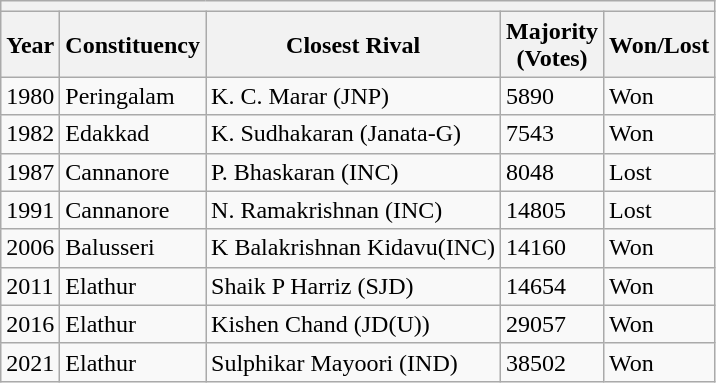<table class="wikitable">
<tr>
<th colspan="5"></th>
</tr>
<tr>
<th>Year</th>
<th>Constituency</th>
<th>Closest Rival</th>
<th>Majority<br>(Votes)</th>
<th>Won/Lost</th>
</tr>
<tr>
<td>1980</td>
<td>Peringalam</td>
<td>K. C. Marar (JNP)</td>
<td>5890</td>
<td>Won</td>
</tr>
<tr>
<td>1982</td>
<td>Edakkad</td>
<td>K. Sudhakaran (Janata-G)</td>
<td>7543</td>
<td>Won</td>
</tr>
<tr>
<td>1987</td>
<td>Cannanore</td>
<td>P. Bhaskaran (INC)</td>
<td>8048</td>
<td>Lost</td>
</tr>
<tr>
<td>1991</td>
<td>Cannanore</td>
<td>N. Ramakrishnan (INC)</td>
<td>14805</td>
<td>Lost</td>
</tr>
<tr>
<td>2006</td>
<td>Balusseri</td>
<td>K Balakrishnan Kidavu(INC)</td>
<td>14160</td>
<td>Won</td>
</tr>
<tr>
<td>2011</td>
<td>Elathur</td>
<td>Shaik P Harriz (SJD)</td>
<td>14654</td>
<td>Won</td>
</tr>
<tr>
<td>2016</td>
<td>Elathur</td>
<td>Kishen Chand (JD(U))</td>
<td>29057</td>
<td>Won</td>
</tr>
<tr>
<td>2021</td>
<td>Elathur</td>
<td>Sulphikar Mayoori (IND)</td>
<td>38502</td>
<td>Won</td>
</tr>
</table>
